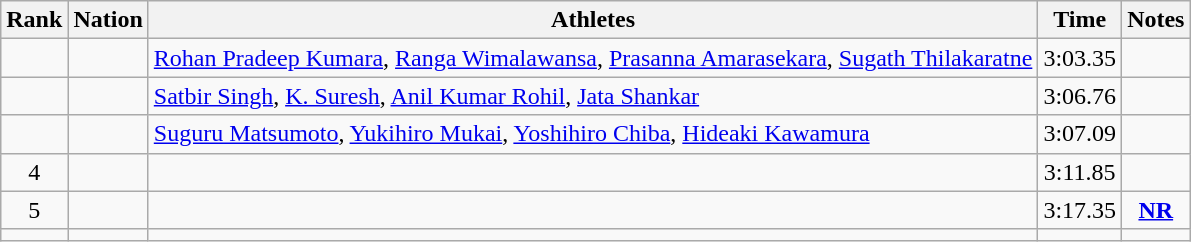<table class="wikitable sortable" style="text-align:center">
<tr>
<th>Rank</th>
<th>Nation</th>
<th>Athletes</th>
<th>Time</th>
<th>Notes</th>
</tr>
<tr>
<td></td>
<td align=left></td>
<td align=left><a href='#'>Rohan Pradeep Kumara</a>, <a href='#'>Ranga Wimalawansa</a>, <a href='#'>Prasanna Amarasekara</a>, <a href='#'>Sugath Thilakaratne</a></td>
<td>3:03.35</td>
<td></td>
</tr>
<tr>
<td></td>
<td align=left></td>
<td align=left><a href='#'>Satbir Singh</a>, <a href='#'>K. Suresh</a>, <a href='#'>Anil Kumar Rohil</a>, <a href='#'>Jata Shankar</a></td>
<td>3:06.76</td>
<td></td>
</tr>
<tr>
<td></td>
<td align=left></td>
<td align=left><a href='#'>Suguru Matsumoto</a>, <a href='#'>Yukihiro Mukai</a>, <a href='#'>Yoshihiro Chiba</a>, <a href='#'>Hideaki Kawamura</a></td>
<td>3:07.09</td>
<td></td>
</tr>
<tr>
<td>4</td>
<td align=left></td>
<td align=left></td>
<td>3:11.85</td>
<td></td>
</tr>
<tr>
<td>5</td>
<td align=left></td>
<td align=left></td>
<td>3:17.35</td>
<td><strong><a href='#'>NR</a></strong></td>
</tr>
<tr>
<td></td>
<td align=left></td>
<td align=left></td>
<td></td>
<td></td>
</tr>
</table>
